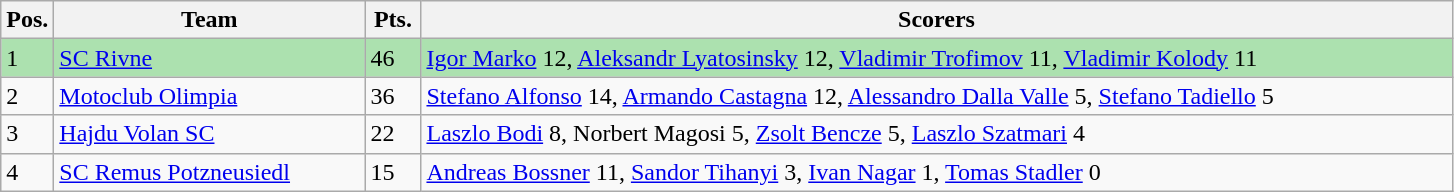<table class=wikitable>
<tr>
<th width=20>Pos.</th>
<th width=200>Team</th>
<th width=30>Pts.</th>
<th width=680>Scorers</th>
</tr>
<tr style="background:#ACE1AF;">
<td>1</td>
<td align=left> <a href='#'>SC Rivne</a></td>
<td>46</td>
<td><a href='#'>Igor Marko</a> 12, <a href='#'>Aleksandr Lyatosinsky</a> 12, <a href='#'>Vladimir Trofimov</a> 11, <a href='#'>Vladimir Kolody</a> 11</td>
</tr>
<tr>
<td>2</td>
<td align=left> <a href='#'>Motoclub Olimpia</a></td>
<td>36</td>
<td><a href='#'>Stefano Alfonso</a> 14, <a href='#'>Armando Castagna</a> 12, <a href='#'>Alessandro Dalla Valle</a> 5, <a href='#'>Stefano Tadiello</a> 5</td>
</tr>
<tr>
<td>3</td>
<td align=left> <a href='#'>Hajdu Volan SC</a></td>
<td>22</td>
<td><a href='#'>Laszlo Bodi</a> 8, Norbert Magosi 5, <a href='#'>Zsolt Bencze</a> 5, <a href='#'>Laszlo Szatmari</a> 4</td>
</tr>
<tr>
<td>4</td>
<td align=left> <a href='#'>SC Remus Potzneusiedl</a></td>
<td>15</td>
<td><a href='#'>Andreas Bossner</a> 11, <a href='#'>Sandor Tihanyi</a> 3, <a href='#'>Ivan Nagar</a> 1, <a href='#'>Tomas Stadler</a> 0</td>
</tr>
</table>
